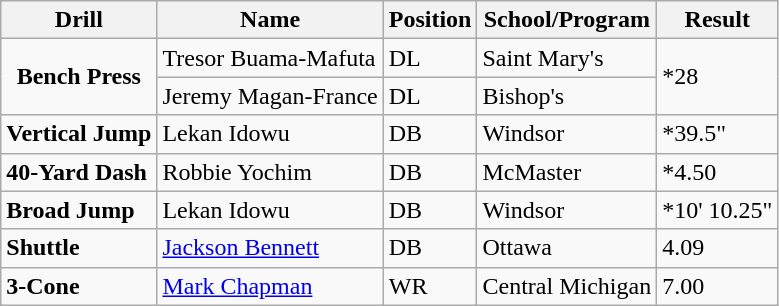<table class="wikitable">
<tr>
<th>Drill</th>
<th>Name</th>
<th>Position</th>
<th>School/Program</th>
<th>Result</th>
</tr>
<tr>
<td rowspan="2" style="text-align: center;" valign="middle"><strong>Bench Press</strong></td>
<td>Tresor Buama-Mafuta</td>
<td>DL</td>
<td>Saint Mary's</td>
<td rowspan="2" style="text-align: left;" valign="middle">*28</td>
</tr>
<tr>
<td>Jeremy Magan-France</td>
<td>DL</td>
<td>Bishop's</td>
</tr>
<tr>
<td><strong>Vertical Jump</strong></td>
<td>Lekan Idowu</td>
<td>DB</td>
<td>Windsor</td>
<td>*39.5"</td>
</tr>
<tr>
<td><strong>40-Yard Dash</strong></td>
<td>Robbie Yochim</td>
<td>DB</td>
<td>McMaster</td>
<td>*4.50</td>
</tr>
<tr>
<td><strong>Broad Jump</strong></td>
<td>Lekan Idowu</td>
<td>DB</td>
<td>Windsor</td>
<td>*10' 10.25"</td>
</tr>
<tr>
<td><strong>Shuttle</strong></td>
<td><a href='#'>Jackson Bennett</a></td>
<td>DB</td>
<td>Ottawa</td>
<td>4.09</td>
</tr>
<tr>
<td><strong>3-Cone</strong></td>
<td><a href='#'>Mark Chapman</a></td>
<td>WR</td>
<td>Central Michigan</td>
<td>7.00</td>
</tr>
</table>
